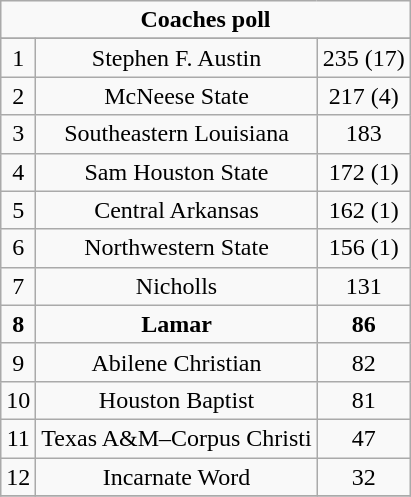<table class="wikitable">
<tr align="center">
<td align="center" Colspan="3"><strong>Coaches poll</strong></td>
</tr>
<tr align="center">
</tr>
<tr align="center">
<td>1</td>
<td>Stephen F. Austin</td>
<td>235 (17)</td>
</tr>
<tr align="center">
<td>2</td>
<td>McNeese State</td>
<td>217 (4)</td>
</tr>
<tr align="center">
<td>3</td>
<td>Southeastern Louisiana</td>
<td>183</td>
</tr>
<tr align="center">
<td>4</td>
<td>Sam Houston State</td>
<td>172 (1)</td>
</tr>
<tr align="center">
<td>5</td>
<td>Central Arkansas</td>
<td>162 (1)</td>
</tr>
<tr align="center">
<td>6</td>
<td>Northwestern State</td>
<td>156 (1)</td>
</tr>
<tr align="center">
<td>7</td>
<td>Nicholls</td>
<td>131</td>
</tr>
<tr align="center">
<td><strong>8</strong></td>
<td><strong>Lamar</strong></td>
<td><strong>86</strong></td>
</tr>
<tr align="center">
<td>9</td>
<td>Abilene Christian</td>
<td>82</td>
</tr>
<tr align="center">
<td>10</td>
<td>Houston Baptist</td>
<td>81</td>
</tr>
<tr align="center">
<td>11</td>
<td>Texas A&M–Corpus Christi</td>
<td>47</td>
</tr>
<tr align="center">
<td>12</td>
<td>Incarnate Word</td>
<td>32</td>
</tr>
<tr align="center">
</tr>
</table>
